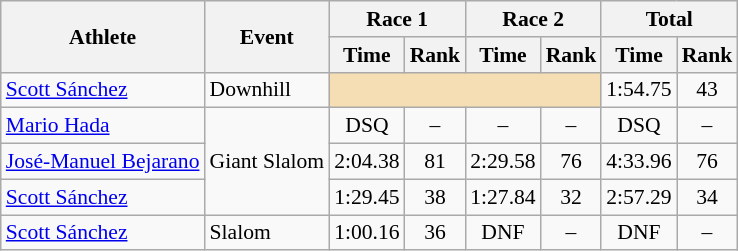<table class="wikitable" style="font-size:90%">
<tr>
<th rowspan="2">Athlete</th>
<th rowspan="2">Event</th>
<th colspan="2">Race 1</th>
<th colspan="2">Race 2</th>
<th colspan="2">Total</th>
</tr>
<tr>
<th>Time</th>
<th>Rank</th>
<th>Time</th>
<th>Rank</th>
<th>Time</th>
<th>Rank</th>
</tr>
<tr>
<td><a href='#'>Scott Sánchez</a></td>
<td>Downhill</td>
<td colspan="4" bgcolor="wheat"></td>
<td align="center">1:54.75</td>
<td align="center">43</td>
</tr>
<tr>
<td><a href='#'>Mario Hada</a></td>
<td rowspan="3">Giant Slalom</td>
<td align="center">DSQ</td>
<td align="center">–</td>
<td align="center">–</td>
<td align="center">–</td>
<td align="center">DSQ</td>
<td align="center">–</td>
</tr>
<tr>
<td><a href='#'>José-Manuel Bejarano</a></td>
<td align="center">2:04.38</td>
<td align="center">81</td>
<td align="center">2:29.58</td>
<td align="center">76</td>
<td align="center">4:33.96</td>
<td align="center">76</td>
</tr>
<tr>
<td><a href='#'>Scott Sánchez</a></td>
<td align="center">1:29.45</td>
<td align="center">38</td>
<td align="center">1:27.84</td>
<td align="center">32</td>
<td align="center">2:57.29</td>
<td align="center">34</td>
</tr>
<tr>
<td><a href='#'>Scott Sánchez</a></td>
<td>Slalom</td>
<td align="center">1:00.16</td>
<td align="center">36</td>
<td align="center">DNF</td>
<td align="center">–</td>
<td align="center">DNF</td>
<td align="center">–</td>
</tr>
</table>
